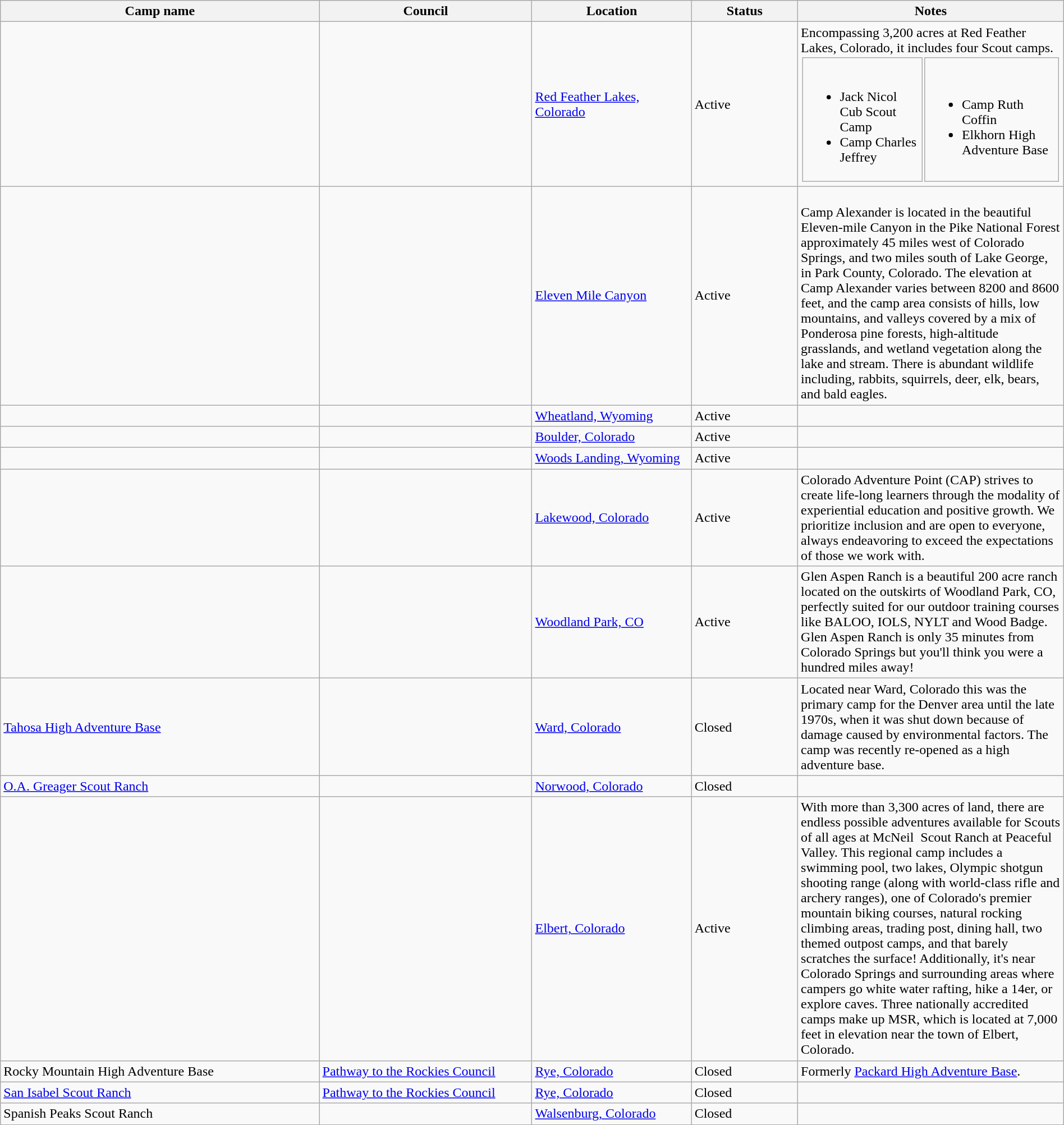<table class="wikitable sortable" border="1" width="100%">
<tr>
<th scope="col" width="30%">Camp name</th>
<th scope="col" width="20%">Council</th>
<th scope="col" width="15%">Location</th>
<th scope="col" width="10%">Status</th>
<th scope="col" width="25%"  class="unsortable">Notes</th>
</tr>
<tr>
<td></td>
<td></td>
<td><a href='#'>Red Feather Lakes, Colorado</a></td>
<td>Active</td>
<td>Encompassing 3,200 acres at Red Feather Lakes, Colorado, it includes four Scout camps.<br><table>
<tr>
<td><br><ul><li>Jack Nicol Cub Scout Camp</li><li>Camp Charles Jeffrey</li></ul></td>
<td><br><ul><li>Camp Ruth Coffin</li><li>Elkhorn High Adventure Base</li></ul></td>
</tr>
</table>
</td>
</tr>
<tr>
<td></td>
<td></td>
<td><a href='#'>Eleven Mile Canyon</a></td>
<td>Active</td>
<td><br>Camp Alexander is located in the beautiful Eleven-mile Canyon in the Pike National Forest approximately 45 miles west of Colorado Springs, and two miles south of Lake George, in Park County, Colorado. The elevation at Camp Alexander varies between 8200 and 8600 feet, and the camp area consists of hills, low mountains, and valleys covered by a mix of Ponderosa pine forests, high-altitude grasslands, and wetland vegetation along the lake and stream. There is abundant wildlife including, rabbits, squirrels, deer, elk, bears, and bald eagles.</td>
</tr>
<tr>
<td></td>
<td></td>
<td><a href='#'>Wheatland, Wyoming</a></td>
<td>Active</td>
<td></td>
</tr>
<tr>
<td></td>
<td></td>
<td><a href='#'>Boulder, Colorado</a></td>
<td>Active</td>
<td></td>
</tr>
<tr>
<td></td>
<td></td>
<td><a href='#'>Woods Landing, Wyoming</a></td>
<td>Active</td>
<td></td>
</tr>
<tr>
<td></td>
<td></td>
<td><a href='#'>Lakewood, Colorado</a></td>
<td>Active</td>
<td>Colorado Adventure Point (CAP) strives to create life-long learners through the modality of experiential education and positive growth. We prioritize inclusion and are open to everyone, always endeavoring to exceed the expectations of those we work with.</td>
</tr>
<tr>
<td></td>
<td></td>
<td><a href='#'>Woodland Park, CO</a></td>
<td>Active</td>
<td>Glen Aspen Ranch is a beautiful 200 acre ranch located on the outskirts of Woodland Park, CO, perfectly suited for our outdoor training courses like BALOO, IOLS, NYLT and Wood Badge.  Glen Aspen Ranch is only 35 minutes from Colorado Springs but you'll think you were a hundred miles away!</td>
</tr>
<tr>
<td><a href='#'>Tahosa High Adventure Base</a></td>
<td></td>
<td><a href='#'>Ward, Colorado</a></td>
<td>Closed</td>
<td>Located near Ward, Colorado this was the primary camp for the Denver area until the late 1970s, when it was shut down because of damage caused by environmental factors. The camp was recently re-opened as a high adventure base.</td>
</tr>
<tr>
<td><a href='#'>O.A. Greager Scout Ranch</a></td>
<td></td>
<td><a href='#'>Norwood, Colorado</a></td>
<td>Closed</td>
<td></td>
</tr>
<tr>
<td></td>
<td></td>
<td><a href='#'>Elbert, Colorado</a></td>
<td>Active</td>
<td>With more than 3,300 acres of land, there are endless possible adventures available for Scouts of all ages at McNeil  Scout Ranch at Peaceful Valley. This regional camp includes a swimming pool, two lakes, Olympic shotgun shooting range (along with world-class rifle and archery ranges), one of Colorado's premier mountain biking courses, natural rocking climbing areas, trading post, dining hall, two themed outpost camps, and that barely scratches the surface! Additionally, it's near Colorado Springs and surrounding areas where campers go white water rafting, hike a 14er, or explore caves. Three nationally accredited camps make up MSR, which is located at 7,000 feet in elevation near the town of Elbert, Colorado.</td>
</tr>
<tr>
<td>Rocky Mountain High Adventure Base</td>
<td><a href='#'>Pathway to the Rockies Council</a></td>
<td><a href='#'>Rye, Colorado</a></td>
<td>Closed</td>
<td>Formerly <a href='#'>Packard High Adventure Base</a>.</td>
</tr>
<tr>
<td><a href='#'>San Isabel Scout Ranch</a></td>
<td><a href='#'>Pathway to the Rockies Council</a></td>
<td><a href='#'>Rye, Colorado</a></td>
<td>Closed</td>
<td></td>
</tr>
<tr>
<td>Spanish Peaks Scout Ranch</td>
<td></td>
<td><a href='#'>Walsenburg, Colorado</a></td>
<td>Closed</td>
<td></td>
</tr>
</table>
